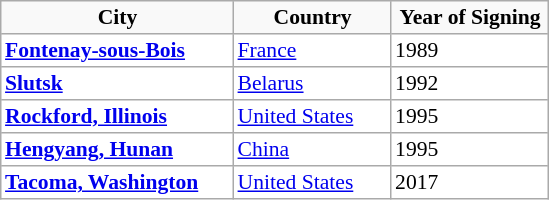<table border="1" cellpadding="2" style="margin: 0 0 1em 1em; background: #ffffff; border: 1px #aaaaaa solid; border-collapse: collapse; font-size: 90%;">
<tr>
<th width="150" bgcolor=#f9f9f9>City</th>
<th width="100" bgcolor=#f9f9f9>Country</th>
<th width="100" bgcolor=#f9f9f9>Year of Signing</th>
</tr>
<tr>
<td><strong><a href='#'>Fontenay-sous-Bois</a></strong></td>
<td> <a href='#'>France</a></td>
<td>1989</td>
</tr>
<tr>
<td><strong><a href='#'>Slutsk</a></strong></td>
<td> <a href='#'>Belarus</a></td>
<td>1992</td>
</tr>
<tr>
<td><strong><a href='#'>Rockford, Illinois</a></strong></td>
<td> <a href='#'>United States</a></td>
<td>1995</td>
</tr>
<tr>
<td><strong><a href='#'>Hengyang, Hunan</a></strong></td>
<td> <a href='#'>China</a></td>
<td>1995</td>
</tr>
<tr>
<td><strong><a href='#'>Tacoma, Washington</a></strong></td>
<td> <a href='#'>United States</a></td>
<td>2017</td>
</tr>
</table>
